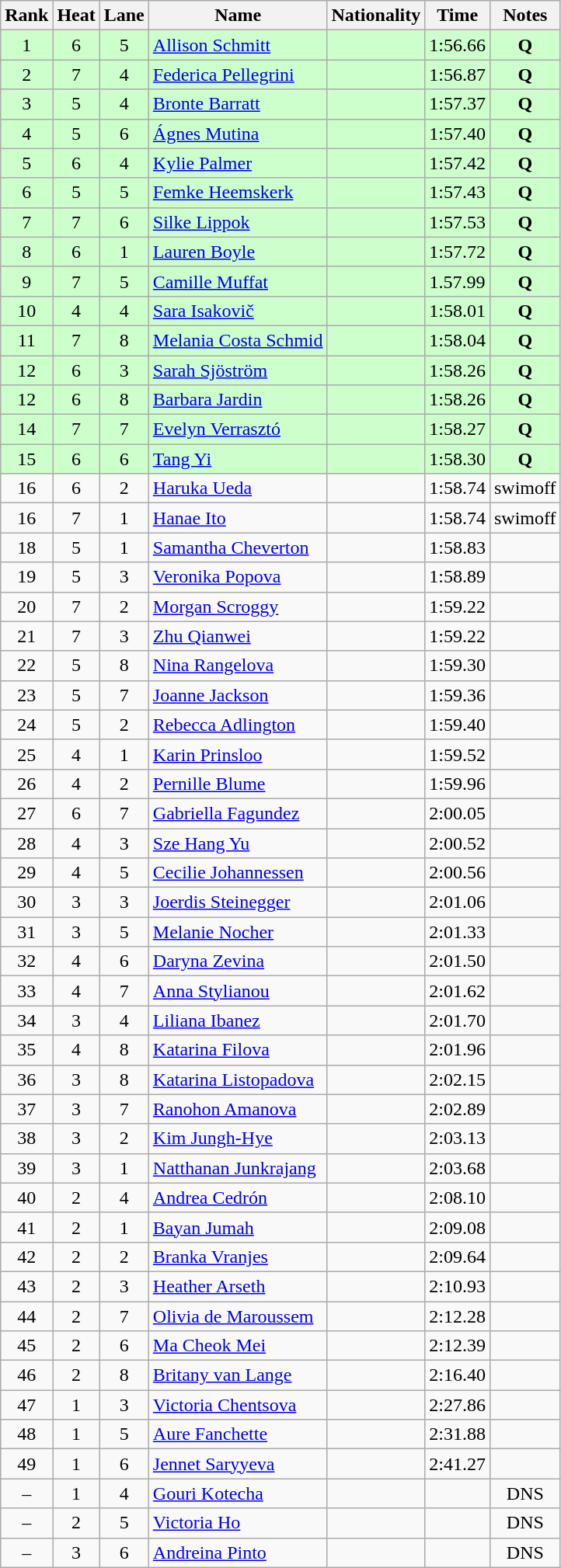<table class="wikitable sortable" style="text-align:center">
<tr>
<th>Rank</th>
<th>Heat</th>
<th>Lane</th>
<th>Name</th>
<th>Nationality</th>
<th>Time</th>
<th>Notes</th>
</tr>
<tr bgcolor=ccffcc>
<td>1</td>
<td>6</td>
<td>5</td>
<td align=left><a href='#'>Allison Schmitt</a></td>
<td align=left></td>
<td>1:56.66</td>
<td><strong>Q</strong></td>
</tr>
<tr bgcolor=ccffcc>
<td>2</td>
<td>7</td>
<td>4</td>
<td align=left><a href='#'>Federica Pellegrini</a></td>
<td align=left></td>
<td>1:56.87</td>
<td><strong>Q</strong></td>
</tr>
<tr bgcolor=ccffcc>
<td>3</td>
<td>5</td>
<td>4</td>
<td align=left><a href='#'>Bronte Barratt</a></td>
<td align=left></td>
<td>1:57.37</td>
<td><strong>Q</strong></td>
</tr>
<tr bgcolor=ccffcc>
<td>4</td>
<td>5</td>
<td>6</td>
<td align=left><a href='#'>Ágnes Mutina</a></td>
<td align=left></td>
<td>1:57.40</td>
<td><strong>Q</strong></td>
</tr>
<tr bgcolor=ccffcc>
<td>5</td>
<td>6</td>
<td>4</td>
<td align=left><a href='#'>Kylie Palmer</a></td>
<td align=left></td>
<td>1:57.42</td>
<td><strong>Q</strong></td>
</tr>
<tr bgcolor=ccffcc>
<td>6</td>
<td>5</td>
<td>5</td>
<td align=left><a href='#'>Femke Heemskerk</a></td>
<td align=left></td>
<td>1:57.43</td>
<td><strong>Q</strong></td>
</tr>
<tr bgcolor=ccffcc>
<td>7</td>
<td>7</td>
<td>6</td>
<td align=left><a href='#'>Silke Lippok</a></td>
<td align=left></td>
<td>1:57.53</td>
<td><strong>Q</strong></td>
</tr>
<tr bgcolor=ccffcc>
<td>8</td>
<td>6</td>
<td>1</td>
<td align=left><a href='#'>Lauren Boyle</a></td>
<td align=left></td>
<td>1:57.72</td>
<td><strong>Q</strong></td>
</tr>
<tr bgcolor=ccffcc>
<td>9</td>
<td>7</td>
<td>5</td>
<td align=left><a href='#'>Camille Muffat</a></td>
<td align=left></td>
<td>1.57.99</td>
<td><strong>Q</strong></td>
</tr>
<tr bgcolor=ccffcc>
<td>10</td>
<td>4</td>
<td>4</td>
<td align=left><a href='#'>Sara Isakovič</a></td>
<td align=left></td>
<td>1:58.01</td>
<td><strong>Q</strong></td>
</tr>
<tr bgcolor=ccffcc>
<td>11</td>
<td>7</td>
<td>8</td>
<td align=left><a href='#'>Melania Costa Schmid</a></td>
<td align=left></td>
<td>1:58.04</td>
<td><strong>Q</strong></td>
</tr>
<tr bgcolor=ccffcc>
<td>12</td>
<td>6</td>
<td>3</td>
<td align=left><a href='#'>Sarah Sjöström</a></td>
<td align=left></td>
<td>1:58.26</td>
<td><strong>Q</strong></td>
</tr>
<tr bgcolor=ccffcc>
<td>12</td>
<td>6</td>
<td>8</td>
<td align=left><a href='#'>Barbara Jardin</a></td>
<td align=left></td>
<td>1:58.26</td>
<td><strong>Q</strong></td>
</tr>
<tr bgcolor=ccffcc>
<td>14</td>
<td>7</td>
<td>7</td>
<td align=left><a href='#'>Evelyn Verrasztó</a></td>
<td align=left></td>
<td>1:58.27</td>
<td><strong>Q</strong></td>
</tr>
<tr bgcolor=ccffcc>
<td>15</td>
<td>6</td>
<td>6</td>
<td align=left><a href='#'>Tang Yi</a></td>
<td align=left></td>
<td>1:58.30</td>
<td><strong>Q</strong></td>
</tr>
<tr>
<td>16</td>
<td>6</td>
<td>2</td>
<td align=left><a href='#'>Haruka Ueda</a></td>
<td align=left></td>
<td>1:58.74</td>
<td>swimoff</td>
</tr>
<tr>
<td>16</td>
<td>7</td>
<td>1</td>
<td align=left><a href='#'>Hanae Ito</a></td>
<td align=left></td>
<td>1:58.74</td>
<td>swimoff</td>
</tr>
<tr>
<td>18</td>
<td>5</td>
<td>1</td>
<td align=left><a href='#'>Samantha Cheverton</a></td>
<td align=left></td>
<td>1:58.83</td>
<td></td>
</tr>
<tr>
<td>19</td>
<td>5</td>
<td>3</td>
<td align=left><a href='#'>Veronika Popova</a></td>
<td align=left></td>
<td>1:58.89</td>
<td></td>
</tr>
<tr>
<td>20</td>
<td>7</td>
<td>2</td>
<td align=left><a href='#'>Morgan Scroggy</a></td>
<td align=left></td>
<td>1:59.22</td>
<td></td>
</tr>
<tr>
<td>21</td>
<td>7</td>
<td>3</td>
<td align=left><a href='#'>Zhu Qianwei</a></td>
<td align=left></td>
<td>1:59.22</td>
<td></td>
</tr>
<tr>
<td>22</td>
<td>5</td>
<td>8</td>
<td align=left><a href='#'>Nina Rangelova</a></td>
<td align=left></td>
<td>1:59.30</td>
<td></td>
</tr>
<tr>
<td>23</td>
<td>5</td>
<td>7</td>
<td align=left><a href='#'>Joanne Jackson</a></td>
<td align=left></td>
<td>1:59.36</td>
<td></td>
</tr>
<tr>
<td>24</td>
<td>5</td>
<td>2</td>
<td align=left><a href='#'>Rebecca Adlington</a></td>
<td align=left></td>
<td>1:59.40</td>
<td></td>
</tr>
<tr>
<td>25</td>
<td>4</td>
<td>1</td>
<td align=left><a href='#'>Karin Prinsloo</a></td>
<td align=left></td>
<td>1:59.52</td>
<td></td>
</tr>
<tr>
<td>26</td>
<td>4</td>
<td>2</td>
<td align=left><a href='#'>Pernille Blume</a></td>
<td align=left></td>
<td>1:59.96</td>
<td></td>
</tr>
<tr>
<td>27</td>
<td>6</td>
<td>7</td>
<td align=left><a href='#'>Gabriella Fagundez</a></td>
<td align=left></td>
<td>2:00.05</td>
<td></td>
</tr>
<tr>
<td>28</td>
<td>4</td>
<td>3</td>
<td align=left><a href='#'>Sze Hang Yu</a></td>
<td align=left></td>
<td>2:00.52</td>
<td></td>
</tr>
<tr>
<td>29</td>
<td>4</td>
<td>5</td>
<td align=left><a href='#'>Cecilie Johannessen</a></td>
<td align=left></td>
<td>2:00.56</td>
<td></td>
</tr>
<tr>
<td>30</td>
<td>3</td>
<td>3</td>
<td align=left><a href='#'>Joerdis Steinegger</a></td>
<td align=left></td>
<td>2:01.06</td>
<td></td>
</tr>
<tr>
<td>31</td>
<td>3</td>
<td>5</td>
<td align=left><a href='#'>Melanie Nocher</a></td>
<td align=left></td>
<td>2:01.33</td>
<td></td>
</tr>
<tr>
<td>32</td>
<td>4</td>
<td>6</td>
<td align=left><a href='#'>Daryna Zevina</a></td>
<td align=left></td>
<td>2:01.50</td>
<td></td>
</tr>
<tr>
<td>33</td>
<td>4</td>
<td>7</td>
<td align=left><a href='#'>Anna Stylianou</a></td>
<td align=left></td>
<td>2:01.62</td>
<td></td>
</tr>
<tr>
<td>34</td>
<td>3</td>
<td>4</td>
<td align=left><a href='#'>Liliana Ibanez</a></td>
<td align=left></td>
<td>2:01.70</td>
<td></td>
</tr>
<tr>
<td>35</td>
<td>4</td>
<td>8</td>
<td align=left><a href='#'>Katarina Filova</a></td>
<td align=left></td>
<td>2:01.96</td>
<td></td>
</tr>
<tr>
<td>36</td>
<td>3</td>
<td>8</td>
<td align=left><a href='#'>Katarina Listopadova</a></td>
<td align=left></td>
<td>2:02.15</td>
<td></td>
</tr>
<tr>
<td>37</td>
<td>3</td>
<td>7</td>
<td align=left><a href='#'>Ranohon Amanova</a></td>
<td align=left></td>
<td>2:02.89</td>
<td></td>
</tr>
<tr>
<td>38</td>
<td>3</td>
<td>2</td>
<td align=left><a href='#'>Kim Jungh-Hye</a></td>
<td align=left></td>
<td>2:03.13</td>
<td></td>
</tr>
<tr>
<td>39</td>
<td>3</td>
<td>1</td>
<td align=left><a href='#'>Natthanan Junkrajang</a></td>
<td align=left></td>
<td>2:03.68</td>
<td></td>
</tr>
<tr>
<td>40</td>
<td>2</td>
<td>4</td>
<td align=left><a href='#'>Andrea Cedrón</a></td>
<td align=left></td>
<td>2:08.10</td>
<td></td>
</tr>
<tr>
<td>41</td>
<td>2</td>
<td>1</td>
<td align=left><a href='#'>Bayan Jumah</a></td>
<td align=left></td>
<td>2:09.08</td>
<td></td>
</tr>
<tr>
<td>42</td>
<td>2</td>
<td>2</td>
<td align=left><a href='#'>Branka Vranjes</a></td>
<td align=left></td>
<td>2:09.64</td>
<td></td>
</tr>
<tr>
<td>43</td>
<td>2</td>
<td>3</td>
<td align=left><a href='#'>Heather Arseth</a></td>
<td align=left></td>
<td>2:10.93</td>
<td></td>
</tr>
<tr>
<td>44</td>
<td>2</td>
<td>7</td>
<td align=left><a href='#'>Olivia de Maroussem</a></td>
<td align=left></td>
<td>2:12.28</td>
<td></td>
</tr>
<tr>
<td>45</td>
<td>2</td>
<td>6</td>
<td align=left><a href='#'>Ma Cheok Mei</a></td>
<td align=left></td>
<td>2:12.39</td>
<td></td>
</tr>
<tr>
<td>46</td>
<td>2</td>
<td>8</td>
<td align=left><a href='#'>Britany van Lange</a></td>
<td align=left></td>
<td>2:16.40</td>
<td></td>
</tr>
<tr>
<td>47</td>
<td>1</td>
<td>3</td>
<td align=left><a href='#'>Victoria Chentsova</a></td>
<td align=left></td>
<td>2:27.86</td>
<td></td>
</tr>
<tr>
<td>48</td>
<td>1</td>
<td>5</td>
<td align=left><a href='#'>Aure Fanchette</a></td>
<td align=left></td>
<td>2:31.88</td>
<td></td>
</tr>
<tr>
<td>49</td>
<td>1</td>
<td>6</td>
<td align=left><a href='#'>Jennet Saryyeva</a></td>
<td align=left></td>
<td>2:41.27</td>
<td></td>
</tr>
<tr>
<td>–</td>
<td>1</td>
<td>4</td>
<td align=left><a href='#'>Gouri Kotecha</a></td>
<td align=left></td>
<td></td>
<td>DNS</td>
</tr>
<tr>
<td>–</td>
<td>2</td>
<td>5</td>
<td align=left><a href='#'>Victoria Ho</a></td>
<td align=left></td>
<td></td>
<td>DNS</td>
</tr>
<tr>
<td>–</td>
<td>3</td>
<td>6</td>
<td align=left><a href='#'>Andreina Pinto</a></td>
<td align=left></td>
<td></td>
<td>DNS</td>
</tr>
</table>
